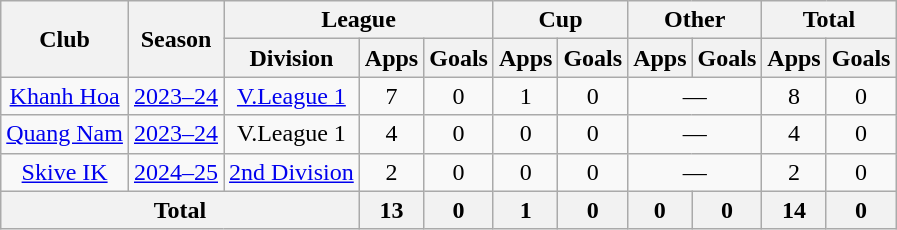<table class="wikitable" style="text-align: center; margin-bottom: 10px;">
<tr>
<th rowspan=2>Club</th>
<th rowspan=2>Season</th>
<th colspan=3>League</th>
<th colspan=2>Cup</th>
<th colspan=2>Other</th>
<th colspan=2>Total</th>
</tr>
<tr>
<th>Division</th>
<th>Apps</th>
<th>Goals</th>
<th>Apps</th>
<th>Goals</th>
<th>Apps</th>
<th>Goals</th>
<th>Apps</th>
<th>Goals</th>
</tr>
<tr>
<td><a href='#'>Khanh Hoa</a></td>
<td><a href='#'>2023–24</a></td>
<td><a href='#'>V.League 1</a></td>
<td>7</td>
<td>0</td>
<td>1</td>
<td>0</td>
<td colspan=2>—</td>
<td>8</td>
<td>0</td>
</tr>
<tr>
<td><a href='#'>Quang Nam</a></td>
<td><a href='#'>2023–24</a></td>
<td>V.League 1</td>
<td>4</td>
<td>0</td>
<td>0</td>
<td>0</td>
<td colspan=2>—</td>
<td>4</td>
<td>0</td>
</tr>
<tr>
<td><a href='#'>Skive IK</a></td>
<td><a href='#'>2024–25</a></td>
<td><a href='#'>2nd Division</a></td>
<td>2</td>
<td>0</td>
<td>0</td>
<td>0</td>
<td colspan=2>—</td>
<td>2</td>
<td>0</td>
</tr>
<tr>
<th colspan=3>Total</th>
<th>13</th>
<th>0</th>
<th>1</th>
<th>0</th>
<th>0</th>
<th>0</th>
<th>14</th>
<th>0</th>
</tr>
</table>
